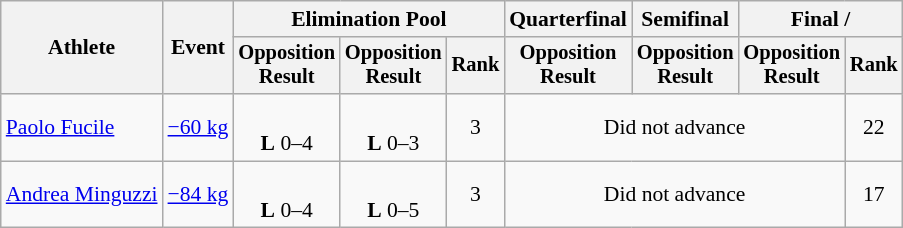<table class="wikitable" style="font-size:90%">
<tr>
<th rowspan="2">Athlete</th>
<th rowspan="2">Event</th>
<th colspan=3>Elimination Pool</th>
<th>Quarterfinal</th>
<th>Semifinal</th>
<th colspan=2>Final / </th>
</tr>
<tr style="font-size: 95%">
<th>Opposition<br>Result</th>
<th>Opposition<br>Result</th>
<th>Rank</th>
<th>Opposition<br>Result</th>
<th>Opposition<br>Result</th>
<th>Opposition<br>Result</th>
<th>Rank</th>
</tr>
<tr align=center>
<td align=left><a href='#'>Paolo Fucile</a></td>
<td align=left><a href='#'>−60 kg</a></td>
<td><br><strong>L</strong> 0–4 <sup></sup></td>
<td><br><strong>L</strong> 0–3 <sup></sup></td>
<td>3</td>
<td colspan=3>Did not advance</td>
<td>22</td>
</tr>
<tr align=center>
<td align=left><a href='#'>Andrea Minguzzi</a></td>
<td align=left><a href='#'>−84 kg</a></td>
<td><br><strong>L</strong> 0–4 <sup></sup></td>
<td><br><strong>L</strong> 0–5 <sup></sup></td>
<td>3</td>
<td colspan=3>Did not advance</td>
<td>17</td>
</tr>
</table>
